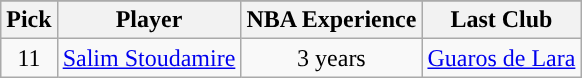<table class="wikitable sortable sortable">
<tr>
</tr>
<tr style="text-align: center">
<th>Pick</th>
<th>Player</th>
<th>NBA Experience</th>
<th>Last Club</th>
</tr>
<tr style="text-align: center">
<td>11</td>
<td><a href='#'>Salim Stoudamire</a></td>
<td>3 years</td>
<td> <a href='#'>Guaros de Lara</a></td>
</tr>
</table>
